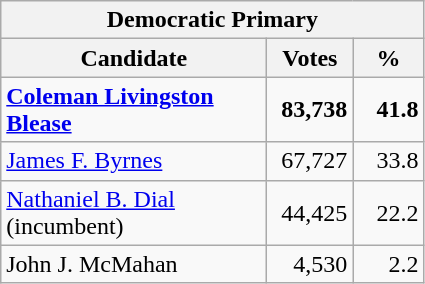<table class=wikitable>
<tr>
<th colspan="3">Democratic Primary</th>
</tr>
<tr>
<th colspan="1" style="width: 170px">Candidate</th>
<th style="width: 50px">Votes</th>
<th style="width: 40px">%</th>
</tr>
<tr>
<td><strong><a href='#'>Coleman Livingston Blease</a></strong></td>
<td align="right"><strong>83,738</strong></td>
<td align="right"><strong>41.8<em></td>
</tr>
<tr>
<td><a href='#'>James F. Byrnes</a></td>
<td align="right">67,727</td>
<td align="right">33.8</td>
</tr>
<tr>
<td><a href='#'>Nathaniel B. Dial</a> (incumbent)</td>
<td align="right">44,425</td>
<td align="right">22.2</td>
</tr>
<tr>
<td>John J. McMahan</td>
<td align="right">4,530</td>
<td align="right">2.2</td>
</tr>
</table>
